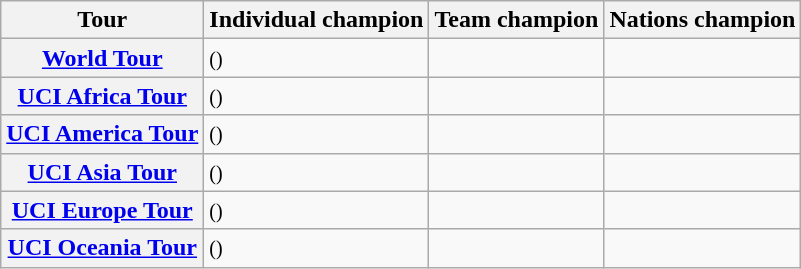<table class="wikitable sortable plainrowheaders">
<tr>
<th>Tour</th>
<th>Individual champion</th>
<th>Team champion</th>
<th>Nations champion</th>
</tr>
<tr>
<th scope=row><a href='#'>World Tour</a></th>
<td> <small>()</small></td>
<td></td>
<td></td>
</tr>
<tr>
<th scope=row><a href='#'>UCI Africa Tour</a></th>
<td> <small>()</small></td>
<td></td>
<td></td>
</tr>
<tr>
<th scope=row><a href='#'>UCI America Tour</a></th>
<td> <small>()</small></td>
<td></td>
<td></td>
</tr>
<tr>
<th scope=row><a href='#'>UCI Asia Tour</a></th>
<td> <small>()</small></td>
<td></td>
<td></td>
</tr>
<tr>
<th scope=row><a href='#'>UCI Europe Tour</a></th>
<td> <small>()</small></td>
<td></td>
<td></td>
</tr>
<tr>
<th scope=row><a href='#'>UCI Oceania Tour</a></th>
<td> <small>()</small></td>
<td></td>
<td></td>
</tr>
</table>
